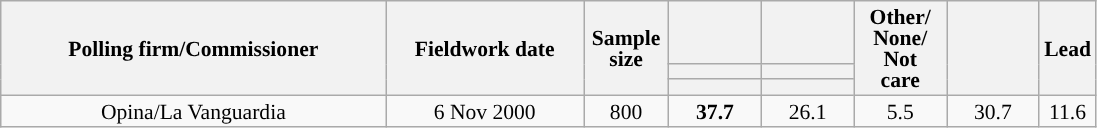<table class="wikitable collapsible collapsed" style="text-align:center; font-size:90%; line-height:14px;">
<tr style="height:42px;">
<th style="width:250px;" rowspan="3">Polling firm/Commissioner</th>
<th style="width:125px;" rowspan="3">Fieldwork date</th>
<th style="width:50px;" rowspan="3">Sample size</th>
<th style="width:55px;"></th>
<th style="width:55px;"></th>
<th style="width:55px;" rowspan="3">Other/<br>None/<br>Not<br>care</th>
<th style="width:55px;" rowspan="3"></th>
<th style="width:30px;" rowspan="3">Lead</th>
</tr>
<tr>
<th style="color:inherit;background:"></th>
<th style="color:inherit;background:"></th>
</tr>
<tr>
<th></th>
<th></th>
</tr>
<tr>
<td>Opina/La Vanguardia</td>
<td>6 Nov 2000</td>
<td>800</td>
<td><strong>37.7</strong></td>
<td>26.1</td>
<td>5.5</td>
<td>30.7</td>
<td style="background:">11.6</td>
</tr>
</table>
